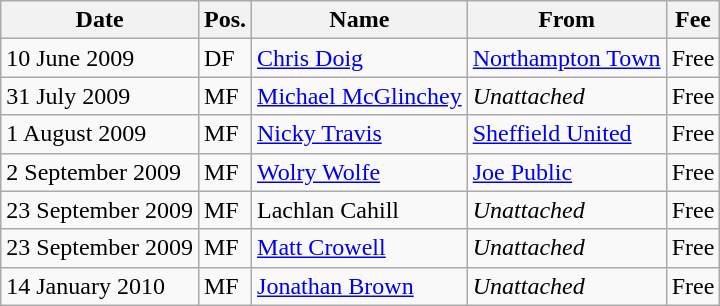<table class="wikitable">
<tr>
<th>Date</th>
<th>Pos.</th>
<th>Name</th>
<th>From</th>
<th>Fee</th>
</tr>
<tr>
<td>10 June 2009</td>
<td>DF</td>
<td> <a href='#'>Chris Doig</a></td>
<td> <a href='#'>Northampton Town</a></td>
<td>Free</td>
</tr>
<tr>
<td>31 July 2009</td>
<td>MF</td>
<td> <a href='#'>Michael McGlinchey</a></td>
<td><em>Unattached</em></td>
<td>Free</td>
</tr>
<tr>
<td>1 August 2009</td>
<td>MF</td>
<td> <a href='#'>Nicky Travis</a></td>
<td> <a href='#'>Sheffield United</a></td>
<td>Free</td>
</tr>
<tr>
<td>2 September 2009</td>
<td>MF</td>
<td> <a href='#'>Wolry Wolfe</a></td>
<td> <a href='#'>Joe Public</a></td>
<td>Free</td>
</tr>
<tr>
<td>23 September 2009</td>
<td>MF</td>
<td> Lachlan Cahill</td>
<td><em>Unattached</em></td>
<td>Free</td>
</tr>
<tr>
<td>23 September 2009</td>
<td>MF</td>
<td> <a href='#'>Matt Crowell</a></td>
<td><em>Unattached</em></td>
<td>Free</td>
</tr>
<tr>
<td>14 January 2010</td>
<td>MF</td>
<td> <a href='#'>Jonathan Brown</a></td>
<td><em>Unattached</em></td>
<td>Free</td>
</tr>
</table>
